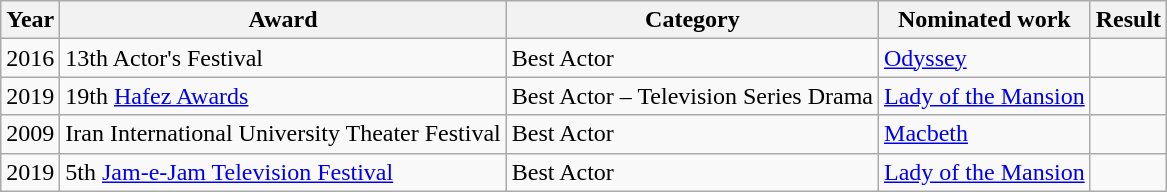<table class="wikitable sortable">
<tr>
<th>Year</th>
<th>Award</th>
<th>Category</th>
<th>Nominated work</th>
<th>Result</th>
</tr>
<tr>
<td>2016</td>
<td>13th Actor's Festival</td>
<td>Best Actor</td>
<td><a href='#'>Odyssey</a></td>
<td></td>
</tr>
<tr>
<td>2019</td>
<td>19th <a href='#'>Hafez Awards</a></td>
<td>Best Actor – Television Series Drama</td>
<td><a href='#'>Lady of the Mansion</a></td>
<td></td>
</tr>
<tr>
<td>2009</td>
<td>Iran International University Theater Festival</td>
<td>Best Actor</td>
<td><a href='#'>Macbeth</a></td>
<td></td>
</tr>
<tr>
<td>2019</td>
<td>5th <a href='#'>Jam-e-Jam Television Festival</a></td>
<td>Best Actor</td>
<td><a href='#'>Lady of the Mansion</a></td>
<td></td>
</tr>
</table>
